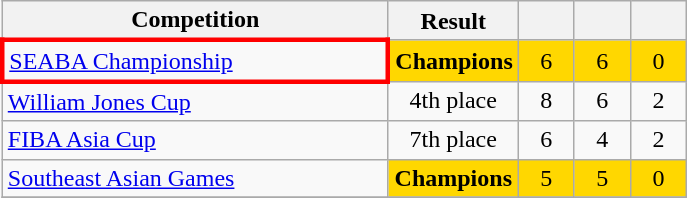<table class="wikitable" style="text-align: center;">
<tr>
<th width=250>Competition</th>
<th>Result</th>
<th width=30></th>
<th width=30></th>
<th width=30></th>
</tr>
<tr>
<td style="border: 3px solid red" align="left"><a href='#'>SEABA Championship</a></td>
<td bgcolor="#ffd700"><strong>Champions</strong></td>
<td bgcolor="#ffd700">6</td>
<td bgcolor="#ffd700">6</td>
<td bgcolor="#ffd700">0</td>
</tr>
<tr>
<td align="left"><a href='#'>William Jones Cup</a></td>
<td>4th place</td>
<td>8</td>
<td>6</td>
<td>2</td>
</tr>
<tr>
<td align="left"><a href='#'>FIBA Asia Cup</a></td>
<td>7th place</td>
<td>6</td>
<td>4</td>
<td>2</td>
</tr>
<tr>
<td align="left"><a href='#'>Southeast Asian Games</a></td>
<td bgcolor="#ffd700"><strong>Champions</strong></td>
<td bgcolor="#ffd700">5</td>
<td bgcolor="#ffd700">5</td>
<td bgcolor="#ffd700">0</td>
</tr>
<tr>
</tr>
</table>
